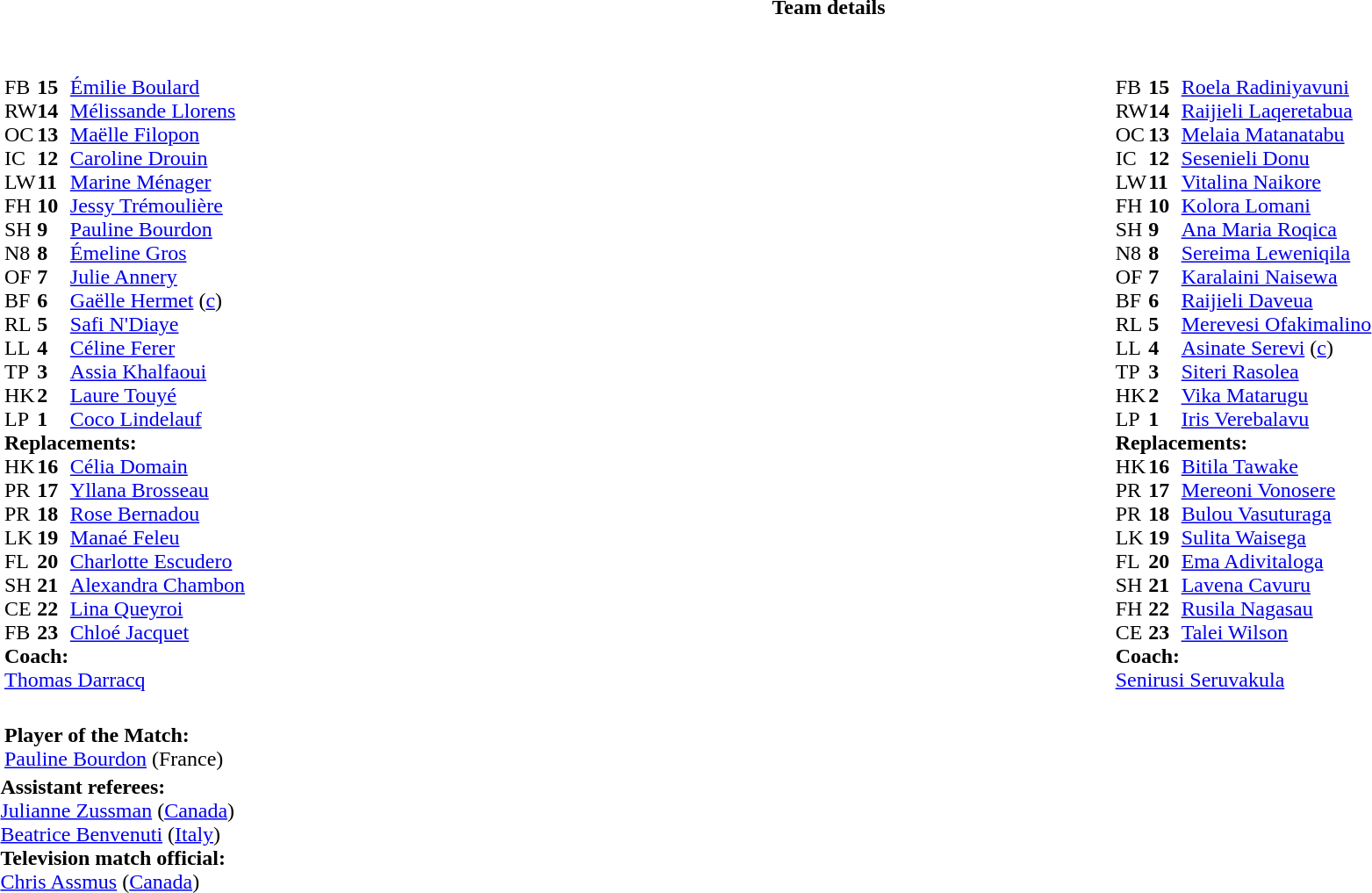<table border="0" style="width:100%">
<tr>
<th>Team details</th>
</tr>
<tr>
<td><br><table style="width:100%">
<tr>
<td style="vertical-align:top;width:50%"><br><table cellspacing="0" cellpadding="0">
<tr>
<th width="25"></th>
<th width="25"></th>
</tr>
<tr>
<td style="vertical-align:top;width:0%"></td>
</tr>
<tr>
<td>FB</td>
<td><strong>15</strong></td>
<td><a href='#'>Émilie Boulard</a></td>
</tr>
<tr>
<td>RW</td>
<td><strong>14</strong></td>
<td><a href='#'>Mélissande Llorens</a></td>
</tr>
<tr>
<td>OC</td>
<td><strong>13</strong></td>
<td><a href='#'>Maëlle Filopon</a></td>
<td></td>
<td></td>
</tr>
<tr>
<td>IC</td>
<td><strong>12</strong></td>
<td><a href='#'>Caroline Drouin</a></td>
<td></td>
<td></td>
</tr>
<tr>
<td>LW</td>
<td><strong>11</strong></td>
<td><a href='#'>Marine Ménager</a></td>
</tr>
<tr>
<td>FH</td>
<td><strong>10</strong></td>
<td><a href='#'>Jessy Trémoulière</a></td>
</tr>
<tr>
<td>SH</td>
<td><strong>9</strong></td>
<td><a href='#'>Pauline Bourdon</a></td>
<td></td>
<td></td>
</tr>
<tr>
<td>N8</td>
<td><strong>8</strong></td>
<td><a href='#'>Émeline Gros</a></td>
</tr>
<tr>
<td>OF</td>
<td><strong>7</strong></td>
<td><a href='#'>Julie Annery</a></td>
</tr>
<tr>
<td>BF</td>
<td><strong>6</strong></td>
<td><a href='#'>Gaëlle Hermet</a> (<a href='#'>c</a>)</td>
</tr>
<tr>
<td>RL</td>
<td><strong>5</strong></td>
<td><a href='#'>Safi N'Diaye</a></td>
<td></td>
<td></td>
</tr>
<tr>
<td>LL</td>
<td><strong>4</strong></td>
<td><a href='#'>Céline Ferer</a></td>
<td></td>
<td></td>
</tr>
<tr>
<td>TP</td>
<td><strong>3</strong></td>
<td><a href='#'>Assia Khalfaoui</a></td>
<td></td>
<td></td>
</tr>
<tr>
<td>HK</td>
<td><strong>2</strong></td>
<td><a href='#'>Laure Touyé</a></td>
<td></td>
<td></td>
</tr>
<tr>
<td>LP</td>
<td><strong>1</strong></td>
<td><a href='#'>Coco Lindelauf</a></td>
<td></td>
<td></td>
</tr>
<tr>
<td colspan=3><strong>Replacements:</strong></td>
</tr>
<tr>
<td>HK</td>
<td><strong>16</strong></td>
<td><a href='#'>Célia Domain</a></td>
<td></td>
<td></td>
</tr>
<tr>
<td>PR</td>
<td><strong>17</strong></td>
<td><a href='#'>Yllana Brosseau</a></td>
<td></td>
<td></td>
</tr>
<tr>
<td>PR</td>
<td><strong>18</strong></td>
<td><a href='#'>Rose Bernadou</a></td>
<td></td>
<td></td>
</tr>
<tr>
<td>LK</td>
<td><strong>19</strong></td>
<td><a href='#'>Manaé Feleu</a></td>
<td></td>
<td></td>
</tr>
<tr>
<td>FL</td>
<td><strong>20</strong></td>
<td><a href='#'>Charlotte Escudero</a></td>
<td></td>
<td></td>
</tr>
<tr>
<td>SH</td>
<td><strong>21</strong></td>
<td><a href='#'>Alexandra Chambon</a></td>
<td></td>
<td></td>
</tr>
<tr>
<td>CE</td>
<td><strong>22</strong></td>
<td><a href='#'>Lina Queyroi</a></td>
<td></td>
<td></td>
</tr>
<tr>
<td>FB</td>
<td><strong>23</strong></td>
<td><a href='#'>Chloé Jacquet</a></td>
<td></td>
<td></td>
</tr>
<tr>
<td colspan=3><strong>Coach:</strong></td>
</tr>
<tr>
<td colspan="4"> <a href='#'>Thomas Darracq</a></td>
</tr>
</table>
</td>
<td style="vertical-align:top"></td>
<td style="vertical-align:top; width:50%"><br><table cellspacing="0" cellpadding="0" style="margin:auto">
<tr>
<th width="25"></th>
<th width="25"></th>
</tr>
<tr>
<td>FB</td>
<td><strong>15</strong></td>
<td><a href='#'>Roela Radiniyavuni</a></td>
<td></td>
</tr>
<tr>
<td>RW</td>
<td><strong>14</strong></td>
<td><a href='#'>Raijieli Laqeretabua</a></td>
<td></td>
<td></td>
</tr>
<tr>
<td>OC</td>
<td><strong>13</strong></td>
<td><a href='#'>Melaia Matanatabu</a></td>
<td></td>
<td></td>
</tr>
<tr>
<td>IC</td>
<td><strong>12</strong></td>
<td><a href='#'>Sesenieli Donu</a></td>
<td></td>
<td></td>
</tr>
<tr>
<td>LW</td>
<td><strong>11</strong></td>
<td><a href='#'>Vitalina Naikore</a></td>
</tr>
<tr>
<td>FH</td>
<td><strong>10</strong></td>
<td><a href='#'>Kolora Lomani</a></td>
</tr>
<tr>
<td>SH</td>
<td><strong>9</strong></td>
<td><a href='#'>Ana Maria Roqica</a></td>
<td></td>
<td></td>
</tr>
<tr>
<td>N8</td>
<td><strong>8</strong></td>
<td><a href='#'>Sereima Leweniqila</a></td>
</tr>
<tr>
<td>OF</td>
<td><strong>7</strong></td>
<td><a href='#'>Karalaini Naisewa</a></td>
</tr>
<tr>
<td>BF</td>
<td><strong>6</strong></td>
<td><a href='#'>Raijieli Daveua</a></td>
<td></td>
<td></td>
</tr>
<tr>
<td>RL</td>
<td><strong>5</strong></td>
<td><a href='#'>Merevesi Ofakimalino</a></td>
<td></td>
<td></td>
</tr>
<tr>
<td>LL</td>
<td><strong>4</strong></td>
<td><a href='#'>Asinate Serevi</a> (<a href='#'>c</a>)</td>
</tr>
<tr>
<td>TP</td>
<td><strong>3</strong></td>
<td><a href='#'>Siteri Rasolea</a></td>
</tr>
<tr>
<td>HK</td>
<td><strong>2</strong></td>
<td><a href='#'>Vika Matarugu</a></td>
<td></td>
<td></td>
</tr>
<tr>
<td>LP</td>
<td><strong>1</strong></td>
<td><a href='#'>Iris Verebalavu</a></td>
<td></td>
<td></td>
</tr>
<tr>
<td colspan=3><strong>Replacements:</strong></td>
</tr>
<tr>
<td>HK</td>
<td><strong>16</strong></td>
<td><a href='#'>Bitila Tawake</a></td>
<td></td>
<td></td>
</tr>
<tr>
<td>PR</td>
<td><strong>17</strong></td>
<td><a href='#'>Mereoni Vonosere</a></td>
<td></td>
<td></td>
</tr>
<tr>
<td>PR</td>
<td><strong>18</strong></td>
<td><a href='#'>Bulou Vasuturaga</a></td>
<td></td>
<td></td>
</tr>
<tr>
<td>LK</td>
<td><strong>19</strong></td>
<td><a href='#'>Sulita Waisega</a></td>
<td></td>
<td></td>
</tr>
<tr>
<td>FL</td>
<td><strong>20</strong></td>
<td><a href='#'>Ema Adivitaloga</a></td>
<td></td>
<td></td>
</tr>
<tr>
<td>SH</td>
<td><strong>21</strong></td>
<td><a href='#'>Lavena Cavuru</a></td>
<td></td>
<td></td>
</tr>
<tr>
<td>FH</td>
<td><strong>22</strong></td>
<td><a href='#'>Rusila Nagasau</a></td>
<td></td>
<td></td>
</tr>
<tr>
<td>CE</td>
<td><strong>23</strong></td>
<td><a href='#'>Talei Wilson</a></td>
<td></td>
<td></td>
</tr>
<tr>
<td colspan=3><strong>Coach:</strong></td>
</tr>
<tr>
<td colspan="4"> <a href='#'>Senirusi Seruvakula</a></td>
</tr>
</table>
</td>
</tr>
</table>
<table style="width:100%">
<tr>
<td><br><strong>Player of the Match:</strong>
<br><a href='#'>Pauline Bourdon</a> (France)</td>
</tr>
</table>
<strong>Assistant referees:</strong>
<br><a href='#'>Julianne Zussman</a> (<a href='#'>Canada</a>)
<br><a href='#'>Beatrice Benvenuti</a> (<a href='#'>Italy</a>)
<br><strong>Television match official:</strong>
<br><a href='#'>Chris Assmus</a> (<a href='#'>Canada</a>)</td>
</tr>
</table>
